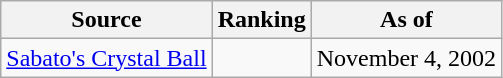<table class="wikitable">
<tr>
<th>Source</th>
<th>Ranking</th>
<th>As of</th>
</tr>
<tr>
<td><a href='#'>Sabato's Crystal Ball</a></td>
<td></td>
<td>November 4, 2002</td>
</tr>
</table>
